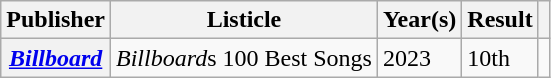<table class="wikitable plainrowheaders sortable" style="margin-right: 0;">
<tr>
<th scope="col">Publisher</th>
<th scope="col">Listicle</th>
<th scope="col">Year(s)</th>
<th scope="col">Result</th>
<th scope="col" class="unsortable"></th>
</tr>
<tr>
<th scope="row"><em><a href='#'>Billboard</a></em></th>
<td><em>Billboard</em>s 100 Best Songs</td>
<td>2023</td>
<td>10th</td>
<td style="text-align:center;"></td>
</tr>
</table>
